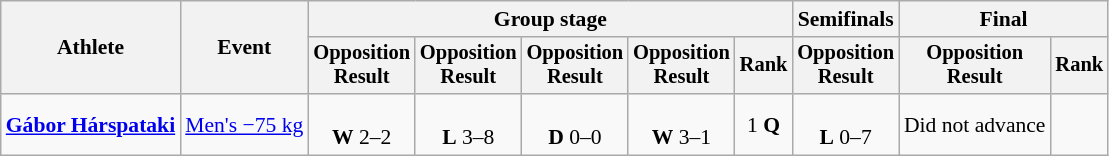<table class=wikitable style=font-size:90%;text-align:center>
<tr>
<th rowspan=2>Athlete</th>
<th rowspan=2>Event</th>
<th colspan=5>Group stage</th>
<th>Semifinals</th>
<th colspan=2>Final</th>
</tr>
<tr style="font-size:95%">
<th>Opposition<br>Result</th>
<th>Opposition<br>Result</th>
<th>Opposition<br>Result</th>
<th>Opposition<br>Result</th>
<th>Rank</th>
<th>Opposition<br>Result</th>
<th>Opposition<br>Result</th>
<th>Rank</th>
</tr>
<tr>
<td align=left><strong><a href='#'>Gábor Hárspataki</a></strong></td>
<td align=left><a href='#'>Men's −75 kg</a></td>
<td><br><strong>W</strong> 2–2</td>
<td><br><strong>L</strong> 3–8</td>
<td><br><strong>D</strong> 0–0</td>
<td><br><strong>W</strong> 3–1</td>
<td>1 <strong>Q</strong></td>
<td><br><strong>L</strong> 0–7</td>
<td>Did not advance</td>
<td></td>
</tr>
</table>
